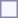<table style="border:1px solid #8888aa; background-color:#f7f8ff; padding:5px; font-size:95%; margin: 0px 12px 12px 0px;">
</table>
